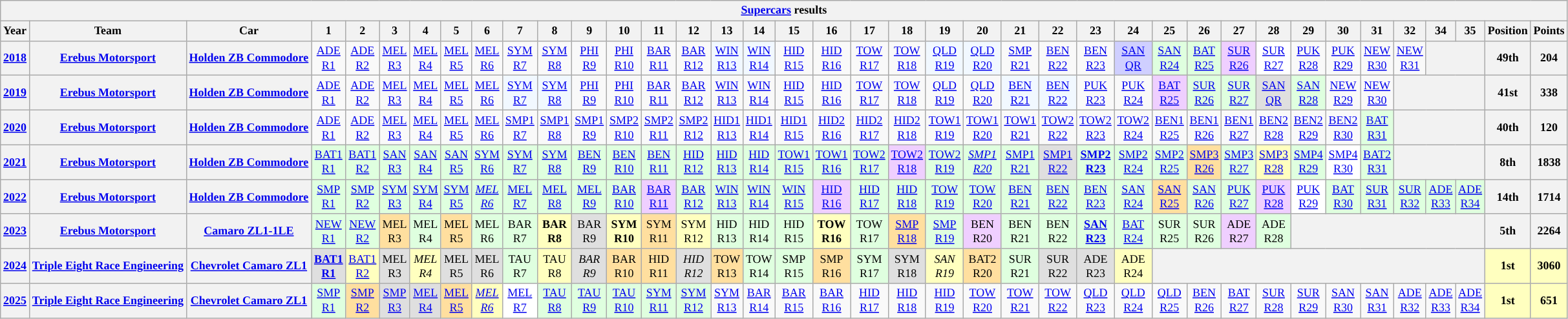<table class="wikitable" style="text-align:center; font-size:75%">
<tr>
<th colspan=45><a href='#'>Supercars</a> results</th>
</tr>
<tr>
<th>Year</th>
<th>Team</th>
<th>Car</th>
<th>1</th>
<th>2</th>
<th>3</th>
<th>4</th>
<th>5</th>
<th>6</th>
<th>7</th>
<th>8</th>
<th>9</th>
<th>10</th>
<th>11</th>
<th>12</th>
<th>13</th>
<th>14</th>
<th>15</th>
<th>16</th>
<th>17</th>
<th>18</th>
<th>19</th>
<th>20</th>
<th>21</th>
<th>22</th>
<th>23</th>
<th>24</th>
<th>25</th>
<th>26</th>
<th>27</th>
<th>28</th>
<th>29</th>
<th>30</th>
<th>31</th>
<th>32</th>
<th>34</th>
<th>35</th>
<th>Position</th>
<th>Points</th>
</tr>
<tr>
<th><a href='#'>2018</a></th>
<th><a href='#'>Erebus Motorsport</a></th>
<th><a href='#'>Holden ZB Commodore</a></th>
<td><a href='#'>ADE<br>R1</a></td>
<td><a href='#'>ADE<br>R2</a></td>
<td><a href='#'>MEL<br>R3</a></td>
<td><a href='#'>MEL<br>R4</a></td>
<td><a href='#'>MEL<br>R5</a></td>
<td><a href='#'>MEL<br>R6</a></td>
<td><a href='#'>SYM<br>R7</a></td>
<td><a href='#'>SYM<br>R8</a></td>
<td><a href='#'>PHI<br>R9</a></td>
<td><a href='#'>PHI<br>R10</a></td>
<td><a href='#'>BAR<br>R11</a></td>
<td><a href='#'>BAR<br>R12</a></td>
<td style=background:#f1f8ff><a href='#'>WIN<br>R13</a><br></td>
<td style=background:#f1f8ff><a href='#'>WIN<br>R14</a><br></td>
<td><a href='#'>HID<br>R15</a></td>
<td><a href='#'>HID<br>R16</a></td>
<td><a href='#'>TOW<br>R17</a></td>
<td><a href='#'>TOW<br>R18</a></td>
<td style=background:#f1f8ff><a href='#'>QLD<br>R19</a><br></td>
<td style=background:#f1f8ff><a href='#'>QLD<br>R20</a><br></td>
<td><a href='#'>SMP<br>R21</a></td>
<td><a href='#'>BEN<br>R22</a></td>
<td><a href='#'>BEN<br>R23</a></td>
<td style=background:#cfcfff><a href='#'>SAN<br>QR</a><br></td>
<td style=background:#dfffdf><a href='#'>SAN<br>R24</a><br></td>
<td style=background:#dfffdf><a href='#'>BAT<br>R25</a><br></td>
<td style=background:#efcfff><a href='#'>SUR<br>R26</a><br></td>
<td style=background:#ffffff><a href='#'>SUR<br>R27</a><br></td>
<td><a href='#'>PUK<br>R28</a></td>
<td><a href='#'>PUK<br>R29</a></td>
<td><a href='#'>NEW<br>R30</a></td>
<td><a href='#'>NEW<br>R31</a></td>
<th colspan=2></th>
<th>49th</th>
<th>204</th>
</tr>
<tr>
<th><a href='#'>2019</a></th>
<th><a href='#'>Erebus Motorsport</a></th>
<th><a href='#'>Holden ZB Commodore</a></th>
<td><a href='#'>ADE<br>R1</a></td>
<td><a href='#'>ADE<br>R2</a></td>
<td><a href='#'>MEL<br>R3</a></td>
<td><a href='#'>MEL<br>R4</a></td>
<td><a href='#'>MEL<br>R5</a></td>
<td><a href='#'>MEL<br>R6</a></td>
<td style=background:#f1f8ff><a href='#'>SYM<br>R7</a><br></td>
<td style=background:#f1f8ff><a href='#'>SYM<br>R8</a><br></td>
<td><a href='#'>PHI<br>R9</a></td>
<td><a href='#'>PHI<br>R10</a></td>
<td><a href='#'>BAR<br>R11</a></td>
<td><a href='#'>BAR<br>R12</a></td>
<td><a href='#'>WIN<br>R13</a></td>
<td><a href='#'>WIN<br>R14</a></td>
<td><a href='#'>HID<br>R15</a></td>
<td><a href='#'>HID<br>R16</a></td>
<td><a href='#'>TOW<br>R17</a></td>
<td><a href='#'>TOW<br>R18</a></td>
<td><a href='#'>QLD<br>R19</a></td>
<td><a href='#'>QLD<br>R20</a></td>
<td style=background:#f1f8ff><a href='#'>BEN<br>R21</a><br></td>
<td style=background:#f1f8ff><a href='#'>BEN<br>R22</a><br></td>
<td><a href='#'>PUK<br>R23</a></td>
<td><a href='#'>PUK<br>R24</a></td>
<td style=background:#efcfff><a href='#'>BAT<br>R25</a><br></td>
<td style=background:#dfffdf><a href='#'>SUR<br>R26</a><br></td>
<td style=background:#dfffdf><a href='#'>SUR<br>R27</a><br></td>
<td style=background:#dfdfdf><a href='#'>SAN<br>QR</a><br></td>
<td style=background:#dfffdf><a href='#'>SAN<br>R28</a><br></td>
<td><a href='#'>NEW<br>R29</a></td>
<td><a href='#'>NEW<br>R30</a></td>
<th colspan=3></th>
<th>41st</th>
<th>338</th>
</tr>
<tr>
<th><a href='#'>2020</a></th>
<th><a href='#'>Erebus Motorsport</a></th>
<th><a href='#'>Holden ZB Commodore</a></th>
<td><a href='#'>ADE<br>R1</a></td>
<td><a href='#'>ADE<br>R2</a></td>
<td><a href='#'>MEL<br>R3</a></td>
<td><a href='#'>MEL<br>R4</a></td>
<td><a href='#'>MEL<br>R5</a></td>
<td><a href='#'>MEL<br>R6</a></td>
<td><a href='#'>SMP1<br>R7</a></td>
<td><a href='#'>SMP1<br>R8</a></td>
<td><a href='#'>SMP1<br>R9</a></td>
<td><a href='#'>SMP2<br>R10</a></td>
<td><a href='#'>SMP2<br>R11</a></td>
<td><a href='#'>SMP2<br>R12</a></td>
<td><a href='#'>HID1<br>R13</a></td>
<td><a href='#'>HID1<br>R14</a></td>
<td><a href='#'>HID1<br>R15</a></td>
<td><a href='#'>HID2<br>R16</a></td>
<td><a href='#'>HID2<br>R17</a></td>
<td><a href='#'>HID2<br>R18</a></td>
<td><a href='#'>TOW1<br>R19</a></td>
<td><a href='#'>TOW1<br>R20</a></td>
<td><a href='#'>TOW1<br>R21</a></td>
<td><a href='#'>TOW2<br>R22</a></td>
<td><a href='#'>TOW2<br>R23</a></td>
<td><a href='#'>TOW2<br>R24</a></td>
<td><a href='#'>BEN1<br>R25</a></td>
<td><a href='#'>BEN1<br>R26</a></td>
<td><a href='#'>BEN1<br>R27</a></td>
<td><a href='#'>BEN2<br>R28</a></td>
<td><a href='#'>BEN2<br>R29</a></td>
<td><a href='#'>BEN2<br>R30</a></td>
<td style=background:#dfffdf><a href='#'>BAT<br>R31</a><br></td>
<th colspan=3></th>
<th>40th</th>
<th>120</th>
</tr>
<tr>
<th><a href='#'>2021</a></th>
<th><a href='#'>Erebus Motorsport</a></th>
<th><a href='#'>Holden ZB Commodore</a></th>
<td style=background:#dfffdf><a href='#'>BAT1<br>R1</a><br></td>
<td style=background:#dfffdf><a href='#'>BAT1<br>R2</a><br></td>
<td style=background:#dfffdf><a href='#'>SAN<br>R3</a><br></td>
<td style=background:#dfffdf><a href='#'>SAN<br>R4</a><br></td>
<td style=background:#dfffdf><a href='#'>SAN<br>R5</a><br></td>
<td style=background:#dfffdf><a href='#'>SYM<br>R6</a><br></td>
<td style=background:#dfffdf><a href='#'>SYM<br>R7</a><br></td>
<td style=background:#dfffdf><a href='#'>SYM<br>R8</a><br></td>
<td style=background:#dfffdf><a href='#'>BEN<br>R9</a><br></td>
<td style=background:#dfffdf><a href='#'>BEN<br>R10</a><br></td>
<td style=background:#dfffdf><a href='#'>BEN<br>R11</a><br></td>
<td style=background:#dfffdf><a href='#'>HID<br>R12</a><br></td>
<td style=background:#dfffdf><a href='#'>HID<br>R13</a><br></td>
<td style=background:#dfffdf><a href='#'>HID<br>R14</a><br></td>
<td style=background:#dfffdf><a href='#'>TOW1<br>R15</a><br></td>
<td style=background:#dfffdf><a href='#'>TOW1<br>R16</a><br></td>
<td style=background:#dfffdf><a href='#'>TOW2<br>R17</a><br></td>
<td style=background:#efcfff><a href='#'>TOW2<br>R18</a><br></td>
<td style=background:#dfffdf><a href='#'>TOW2<br>R19</a><br></td>
<td style=background:#dfffdf><em><a href='#'>SMP1<br>R20</a><br></em></td>
<td style=background:#dfffdf><a href='#'>SMP1<br>R21</a><br></td>
<td style=background:#dfdfdf><a href='#'>SMP1<br>R22</a><br></td>
<td style=background:#dfffdf><strong><a href='#'>SMP2<br>R23</a><br></strong></td>
<td style=background:#dfffdf><a href='#'>SMP2<br>R24</a><br></td>
<td style=background:#dfffdf><a href='#'>SMP2<br>R25</a><br></td>
<td style=background:#ffdf9f><a href='#'>SMP3<br>R26</a><br></td>
<td style=background:#dfffdf><a href='#'>SMP3<br>R27</a><br></td>
<td style=background:#ffffbf><a href='#'>SMP3<br>R28</a><br></td>
<td style=background:#dfffdf><a href='#'>SMP4<br>R29</a><br></td>
<td style=background:#ffffff><a href='#'>SMP4<br>R30</a><br></td>
<td style=background:#dfffdf><a href='#'>BAT2<br>R31</a><br></td>
<th colspan=3></th>
<th>8th</th>
<th>1838</th>
</tr>
<tr>
<th><a href='#'>2022</a></th>
<th><a href='#'>Erebus Motorsport</a></th>
<th nowrap><a href='#'>Holden ZB Commodore</a></th>
<td style=background:#dfffdf><a href='#'>SMP<br>R1</a><br></td>
<td style=background:#dfffdf><a href='#'>SMP<br>R2</a><br></td>
<td style=background:#dfffdf><a href='#'>SYM<br>R3</a><br></td>
<td style=background:#dfffdf><a href='#'>SYM<br>R4</a><br></td>
<td style=background:#dfffdf><a href='#'>SYM<br>R5</a><br></td>
<td style=background:#dfffdf><em><a href='#'>MEL<br>R6</a></em><br></td>
<td style=background:#dfffdf><a href='#'>MEL<br>R7</a><br></td>
<td style=background:#dfffdf><a href='#'>MEL<br>R8</a><br></td>
<td style=background:#dfffdf><a href='#'>MEL<br>R9</a><br></td>
<td style=background:#dfffdf><a href='#'>BAR<br>R10</a><br></td>
<td style=background:#efcfff><a href='#'>BAR<br>R11</a><br></td>
<td style=background:#dfffdf><a href='#'>BAR<br>R12</a><br></td>
<td style=background:#dfffdf><a href='#'>WIN<br>R13</a><br></td>
<td style=background:#dfffdf><a href='#'>WIN<br>R14</a><br></td>
<td style=background:#dfffdf><a href='#'>WIN<br>R15</a><br></td>
<td style=background:#efcfff><a href='#'>HID<br>R16</a><br></td>
<td style=background:#dfffdf><a href='#'>HID<br>R17</a><br></td>
<td style=background:#dfffdf><a href='#'>HID<br>R18</a><br></td>
<td style=background:#dfffdf><a href='#'>TOW<br>R19</a><br></td>
<td style=background:#dfffdf><a href='#'>TOW<br>R20</a><br></td>
<td style=background:#dfffdf><a href='#'>BEN<br>R21</a><br></td>
<td style=background:#dfffdf><a href='#'>BEN<br>R22</a><br></td>
<td style=background:#dfffdf><a href='#'>BEN<br>R23</a><br></td>
<td style=background:#dfffdf><a href='#'>SAN<br>R24</a><br></td>
<td style=background:#ffdf9f><a href='#'>SAN<br>R25</a><br></td>
<td style=background:#dfffdf><a href='#'>SAN<br>R26</a><br></td>
<td style=background:#dfffdf><a href='#'>PUK<br>R27</a><br></td>
<td style=background:#efcfff><a href='#'>PUK<br>R28</a><br></td>
<td style=background:#ffffff><a href='#'>PUK<br>R29</a><br></td>
<td style=background:#dfffdf><a href='#'>BAT<br>R30</a><br></td>
<td style=background:#dfffdf><a href='#'>SUR<br>R31</a><br></td>
<td style=background:#dfffdf><a href='#'>SUR<br>R32</a><br></td>
<td style=background:#dfffdf><a href='#'>ADE<br>R33</a><br></td>
<td style=background:#dfffdf><a href='#'>ADE<br>R34</a><br></td>
<th>14th</th>
<th>1714</th>
</tr>
<tr>
<th><a href='#'>2023</a></th>
<th><a href='#'>Erebus Motorsport</a></th>
<th><a href='#'>Camaro ZL1-1LE</a></th>
<td style="background:#dfffdf"><a href='#'>NEW<br>R1</a><br></td>
<td style="background:#dfffdf"><a href='#'>NEW<br>R2</a><br></td>
<td style="background:#ffdf9f">MEL<br>R3<br></td>
<td style="background:#dfffdf">MEL<br>R4<br></td>
<td style="background:#ffdf9f">MEL<br>R5<br></td>
<td style="background:#dfffdf">MEL<br>R6<br></td>
<td style="background:#dfffdf">BAR<br>R7<br></td>
<td style="background:#ffffbf"><strong>BAR<br>R8<br></strong></td>
<td style="background:#dfdfdf">BAR<br>R9<br></td>
<td style="background:#ffffbf"><strong>SYM<br>R10<br></strong></td>
<td style="background:#ffdf9f">SYM<br>R11<br></td>
<td style="background:#ffffbf">SYM<br>R12<br></td>
<td style="background:#dfffdf">HID<br>R13<br></td>
<td style="background:#dfffdf">HID<br>R14<br></td>
<td style="background:#dfffdf">HID<br>R15<br></td>
<td style="background:#ffffbf"><strong>TOW<br>R16<br></strong></td>
<td style="background:#dfffdf">TOW<br>R17<br></td>
<td style="background:#ffdf9f"><a href='#'>SMP<br>R18</a><br></td>
<td style="background:#dfffdf"><a href='#'>SMP<br>R19</a><br></td>
<td style="background:#efcfff">BEN<br>R20<br></td>
<td style="background:#dfffdf">BEN<br>R21<br></td>
<td style="background:#dfffdf">BEN<br>R22<br></td>
<td style="background:#dfffdf"><strong><a href='#'>SAN<br>R23</a><br></strong></td>
<td style="background:#dfffdf"><a href='#'>BAT<br>R24</a><br></td>
<td style="background:#dfffdf">SUR<br>R25<br></td>
<td style="background:#dfffdf">SUR<br>R26<br></td>
<td style="background:#efcfff">ADE<br>R27<br></td>
<td style="background:#dfffdf">ADE<br>R28<br></td>
<th colspan=6></th>
<th>5th</th>
<th>2264</th>
</tr>
<tr>
<th><a href='#'>2024</a></th>
<th nowrap><a href='#'>Triple Eight Race Engineering</a></th>
<th nowrap><a href='#'>Chevrolet Camaro ZL1</a></th>
<td style="background:#dfdfdf"><strong><a href='#'>BAT1<br>R1</a><br></strong></td>
<td style="background:#ffffbf"><a href='#'>BAT1<br>R2</a><br></td>
<td style="background:#dfdfdf">MEL<br>R3<br></td>
<td style="background:#ffffbf"><em>MEL<br>R4<br></em></td>
<td style="background:#dfdfdf">MEL<br>R5<br></td>
<td style="background:#dfdfdf">MEL<br>R6<br></td>
<td style="background:#dfffdf">TAU<br>R7<br></td>
<td style="background:#ffffbf">TAU<br>R8<br></td>
<td style="background:#dfdfdf"><em>BAR<br>R9<br></em></td>
<td style="background:#ffdf9f">BAR<br>R10<br></td>
<td style="background:#ffdf9f">HID<br>R11<br></td>
<td style="background:#dfdfdf"><em>HID<br>R12<br></em></td>
<td style="background:#ffdf9f">TOW<br>R13<br></td>
<td style="background:#dfffdf">TOW<br>R14<br></td>
<td style="background:#dfffdf">SMP<br>R15<br></td>
<td style="background:#ffdf9f">SMP<br>R16<br></td>
<td style="background:#dfffdf">SYM<br>R17<br></td>
<td style="background:#dfdfdf">SYM<br>R18<br></td>
<td style="background:#ffffbf"><em>SAN<br>R19<br></em></td>
<td style="background:#ffdf9f">BAT2<br>R20<br></td>
<td style="background:#dfffdf">SUR<br>R21<br></td>
<td style="background:#dfdfdf">SUR<br>R22<br></td>
<td style="background:#dfdfdf">ADE<br>R23<br></td>
<td style="background:#ffffbf">ADE<br>R24<br></td>
<th colspan=10></th>
<th style=background:#FFFFBF>1st</th>
<th style=background:#FFFFBF>3060</th>
</tr>
<tr>
<th><a href='#'>2025</a></th>
<th nowrap><a href='#'>Triple Eight Race Engineering</a></th>
<th nowrap><a href='#'>Chevrolet Camaro ZL1</a></th>
<td style=background:#dfffdf><a href='#'>SMP<br>R1</a><br></td>
<td style=background:#ffdf9f><a href='#'>SMP<br>R2</a><br></td>
<td style=background:#dfdfdf><a href='#'>SMP<br>R3</a><br></td>
<td style=background:#dfdfdf><a href='#'>MEL<br>R4</a><br></td>
<td style=background:#ffdf9f><a href='#'>MEL<br>R5</a><br></td>
<td style=background:#ffffbf><em><a href='#'>MEL<br>R6</a><br></em></td>
<td style=background:#ffffff><a href='#'>MEL<br>R7</a><br></td>
<td style=background:#dfffdf><a href='#'>TAU<br>R8</a><br></td>
<td style=background:#dfffdf><a href='#'>TAU<br>R9</a><br></td>
<td style=background:#dfffdf><a href='#'>TAU<br>R10</a><br></td>
<td style=background:#dfffdf><a href='#'>SYM<br>R11</a><br></td>
<td style=background:#dfffdf><a href='#'>SYM<br>R12</a><br></td>
<td style=background:#><a href='#'>SYM<br>R13</a><br></td>
<td style=background:#><a href='#'>BAR<br>R14</a><br></td>
<td style=background:#><a href='#'>BAR<br>R15</a><br></td>
<td style=background:#><a href='#'>BAR<br>R16</a><br></td>
<td style=background:#><a href='#'>HID<br>R17</a><br></td>
<td style=background:#><a href='#'>HID<br>R18</a><br></td>
<td style=background:#><a href='#'>HID<br>R19</a><br></td>
<td style=background:#><a href='#'>TOW<br>R20</a><br></td>
<td style=background:#><a href='#'>TOW<br>R21</a><br></td>
<td style=background:#><a href='#'>TOW<br>R22</a><br></td>
<td style=background:#><a href='#'>QLD<br>R23</a><br></td>
<td style=background:#><a href='#'>QLD<br>R24</a><br></td>
<td style=background:#><a href='#'>QLD<br>R25</a><br></td>
<td style=background:#><a href='#'>BEN<br>R26</a><br></td>
<td style=background:#><a href='#'>BAT<br>R27</a><br></td>
<td style=background:#><a href='#'>SUR<br>R28</a><br></td>
<td style=background:#><a href='#'>SUR<br>R29</a><br></td>
<td style=background:#><a href='#'>SAN<br>R30</a><br></td>
<td style=background:#><a href='#'>SAN<br>R31</a><br></td>
<td style=background:#><a href='#'>ADE<br>R32</a><br></td>
<td style=background:#><a href='#'>ADE<br>R33</a><br></td>
<td style=background:#><a href='#'>ADE<br>R34</a><br></td>
<th style=background:#ffffbf><strong>1st</strong></th>
<th style=background:#ffffbf>651</th>
</tr>
</table>
